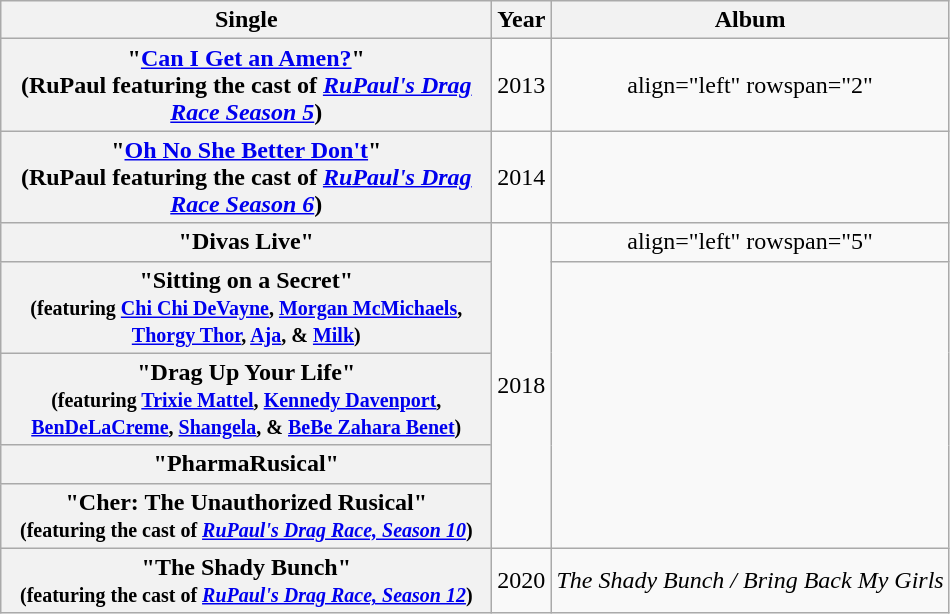<table class="wikitable plainrowheaders" style="text-align:center;">
<tr>
<th style="width:20em;">Single</th>
<th>Year</th>
<th>Album</th>
</tr>
<tr>
<th scope="row">"<a href='#'>Can I Get an Amen?</a>"<br><span>(RuPaul featuring the cast of <em><a href='#'>RuPaul's Drag Race Season 5</a></em>)</span></th>
<td>2013</td>
<td>align="left" rowspan="2" </td>
</tr>
<tr>
<th scope="row">"<a href='#'>Oh No She Better Don't</a>"<br><span>(RuPaul featuring the cast of <em><a href='#'>RuPaul's Drag Race Season 6</a></em>)</span></th>
<td>2014</td>
</tr>
<tr>
<th scope="row">"Divas Live"</th>
<td rowspan="5">2018</td>
<td>align="left" rowspan="5" </td>
</tr>
<tr>
<th scope="row">"Sitting on a Secret"<br><small>(featuring <a href='#'>Chi Chi DeVayne</a>, <a href='#'>Morgan McMichaels</a>, <a href='#'>Thorgy Thor</a>, <a href='#'>Aja</a>, & <a href='#'>Milk</a>)</small></th>
</tr>
<tr>
<th scope="row">"Drag Up Your Life"<br><small>(featuring <a href='#'>Trixie Mattel</a>, <a href='#'>Kennedy Davenport</a>, <a href='#'>BenDeLaCreme</a>, <a href='#'>Shangela</a>, & <a href='#'>BeBe Zahara Benet</a>)</small></th>
</tr>
<tr>
<th scope="row">"PharmaRusical"</th>
</tr>
<tr>
<th scope="row">"Cher: The Unauthorized Rusical"<br><small>(featuring the cast of <em><a href='#'>RuPaul's Drag Race, Season 10</a></em>)</small></th>
</tr>
<tr>
<th scope="row">"The Shady Bunch"<br><small>(featuring the cast of <em><a href='#'>RuPaul's Drag Race, Season 12</a></em>)</small></th>
<td>2020</td>
<td><em>The Shady Bunch / Bring Back My Girls</em></td>
</tr>
</table>
